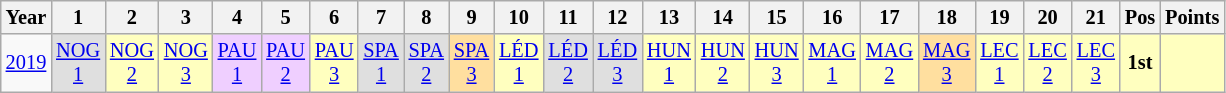<table class="wikitable" style="text-align:center; font-size:85%">
<tr>
<th>Year</th>
<th>1</th>
<th>2</th>
<th>3</th>
<th>4</th>
<th>5</th>
<th>6</th>
<th>7</th>
<th>8</th>
<th>9</th>
<th>10</th>
<th>11</th>
<th>12</th>
<th>13</th>
<th>14</th>
<th>15</th>
<th>16</th>
<th>17</th>
<th>18</th>
<th>19</th>
<th>20</th>
<th>21</th>
<th>Pos</th>
<th>Points</th>
</tr>
<tr>
<td><a href='#'>2019</a></td>
<td style="background:#DFDFDF;"><a href='#'>NOG<br>1</a><br></td>
<td style="background:#FFFFBF;"><a href='#'>NOG<br>2</a><br></td>
<td style="background:#FFFFBF;"><a href='#'>NOG<br>3</a><br></td>
<td style="background:#EFCFFF;"><a href='#'>PAU<br>1</a><br></td>
<td style="background:#EFCFFF;"><a href='#'>PAU<br>2</a><br></td>
<td style="background:#FFFFBF;"><a href='#'>PAU<br>3</a><br></td>
<td style="background:#DFDFDF;"><a href='#'>SPA<br>1</a><br></td>
<td style="background:#DFDFDF;"><a href='#'>SPA<br>2</a><br></td>
<td style="background:#FFDF9F;"><a href='#'>SPA<br>3</a><br></td>
<td style="background:#FFFFBF;"><a href='#'>LÉD<br>1</a><br></td>
<td style="background:#DFDFDF;"><a href='#'>LÉD<br>2</a><br></td>
<td style="background:#DFDFDF;"><a href='#'>LÉD<br>3</a><br></td>
<td style="background:#FFFFBF;"><a href='#'>HUN<br>1</a><br></td>
<td style="background:#FFFFBF;"><a href='#'>HUN<br>2</a><br></td>
<td style="background:#FFFFBF;"><a href='#'>HUN<br>3</a><br></td>
<td style="background:#FFFFBF;"><a href='#'>MAG<br>1</a><br></td>
<td style="background:#FFFFBF;"><a href='#'>MAG<br>2</a><br></td>
<td style="background:#FFDF9F;"><a href='#'>MAG<br>3</a><br></td>
<td style="background:#FFFFBF;"><a href='#'>LEC<br>1</a><br></td>
<td style="background:#FFFFBF;"><a href='#'>LEC<br>2</a><br></td>
<td style="background:#FFFFBF;"><a href='#'>LEC<br>3</a><br></td>
<th style="background:#FFFFBF;">1st</th>
<th style="background:#FFFFBF;"></th>
</tr>
</table>
